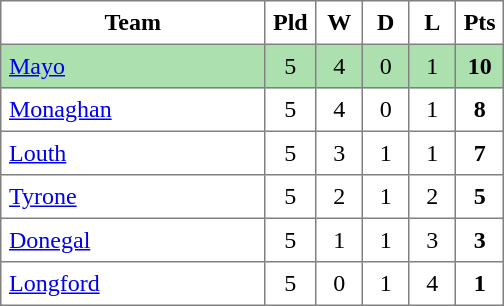<table style="border-collapse:collapse" border="1" cellspacing="0" cellpadding="5">
<tr>
<th width="165">Team</th>
<th width="20">Pld</th>
<th width="20">W</th>
<th width="20">D</th>
<th width="20">L</th>
<th width="20">Pts</th>
</tr>
<tr align="center" style="background:#ACE1AF;">
<td style="text-align:left;"> <a href='#'>Mayo</a></td>
<td>5</td>
<td>4</td>
<td>0</td>
<td>1</td>
<td><strong>10</strong></td>
</tr>
<tr align="center">
<td style="text-align:left;"> <a href='#'>Monaghan</a></td>
<td>5</td>
<td>4</td>
<td>0</td>
<td>1</td>
<td><strong>8</strong></td>
</tr>
<tr align="center">
<td style="text-align:left;"> <a href='#'>Louth</a></td>
<td>5</td>
<td>3</td>
<td>1</td>
<td>1</td>
<td><strong>7</strong></td>
</tr>
<tr align="center">
<td style="text-align:left;"> <a href='#'>Tyrone</a></td>
<td>5</td>
<td>2</td>
<td>1</td>
<td>2</td>
<td><strong>5</strong></td>
</tr>
<tr align="center">
<td style="text-align:left;"> <a href='#'>Donegal</a></td>
<td>5</td>
<td>1</td>
<td>1</td>
<td>3</td>
<td><strong>3</strong></td>
</tr>
<tr align="center">
<td style="text-align:left;"> <a href='#'>Longford</a></td>
<td>5</td>
<td>0</td>
<td>1</td>
<td>4</td>
<td><strong>1</strong></td>
</tr>
</table>
